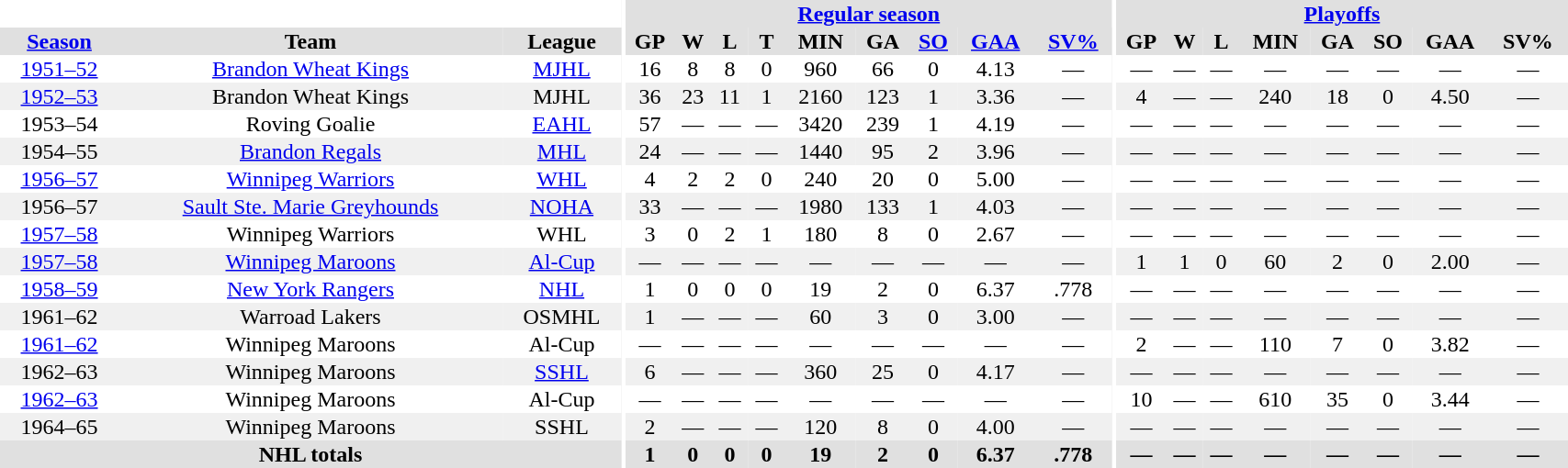<table border="0" cellpadding="1" cellspacing="0" style="width:90%; text-align:center;">
<tr bgcolor="#e0e0e0">
<th colspan="3" bgcolor="#ffffff"></th>
<th rowspan="99" bgcolor="#ffffff"></th>
<th colspan="9" bgcolor="#e0e0e0"><a href='#'>Regular season</a></th>
<th rowspan="99" bgcolor="#ffffff"></th>
<th colspan="8" bgcolor="#e0e0e0"><a href='#'>Playoffs</a></th>
</tr>
<tr bgcolor="#e0e0e0">
<th><a href='#'>Season</a></th>
<th>Team</th>
<th>League</th>
<th>GP</th>
<th>W</th>
<th>L</th>
<th>T</th>
<th>MIN</th>
<th>GA</th>
<th><a href='#'>SO</a></th>
<th><a href='#'>GAA</a></th>
<th><a href='#'>SV%</a></th>
<th>GP</th>
<th>W</th>
<th>L</th>
<th>MIN</th>
<th>GA</th>
<th>SO</th>
<th>GAA</th>
<th>SV%</th>
</tr>
<tr>
<td><a href='#'>1951–52</a></td>
<td><a href='#'>Brandon Wheat Kings</a></td>
<td><a href='#'>MJHL</a></td>
<td>16</td>
<td>8</td>
<td>8</td>
<td>0</td>
<td>960</td>
<td>66</td>
<td>0</td>
<td>4.13</td>
<td>—</td>
<td>—</td>
<td>—</td>
<td>—</td>
<td>—</td>
<td>—</td>
<td>—</td>
<td>—</td>
<td>—</td>
</tr>
<tr bgcolor="#f0f0f0">
<td><a href='#'>1952–53</a></td>
<td>Brandon Wheat Kings</td>
<td>MJHL</td>
<td>36</td>
<td>23</td>
<td>11</td>
<td>1</td>
<td>2160</td>
<td>123</td>
<td>1</td>
<td>3.36</td>
<td>—</td>
<td>4</td>
<td>—</td>
<td>—</td>
<td>240</td>
<td>18</td>
<td>0</td>
<td>4.50</td>
<td>—</td>
</tr>
<tr>
<td>1953–54</td>
<td>Roving Goalie</td>
<td><a href='#'>EAHL</a></td>
<td>57</td>
<td>—</td>
<td>—</td>
<td>—</td>
<td>3420</td>
<td>239</td>
<td>1</td>
<td>4.19</td>
<td>—</td>
<td>—</td>
<td>—</td>
<td>—</td>
<td>—</td>
<td>—</td>
<td>—</td>
<td>—</td>
<td>—</td>
</tr>
<tr bgcolor="#f0f0f0">
<td>1954–55</td>
<td><a href='#'>Brandon Regals</a></td>
<td><a href='#'>MHL</a></td>
<td>24</td>
<td>—</td>
<td>—</td>
<td>—</td>
<td>1440</td>
<td>95</td>
<td>2</td>
<td>3.96</td>
<td>—</td>
<td>—</td>
<td>—</td>
<td>—</td>
<td>—</td>
<td>—</td>
<td>—</td>
<td>—</td>
<td>—</td>
</tr>
<tr>
<td><a href='#'>1956–57</a></td>
<td><a href='#'>Winnipeg Warriors</a></td>
<td><a href='#'>WHL</a></td>
<td>4</td>
<td>2</td>
<td>2</td>
<td>0</td>
<td>240</td>
<td>20</td>
<td>0</td>
<td>5.00</td>
<td>—</td>
<td>—</td>
<td>—</td>
<td>—</td>
<td>—</td>
<td>—</td>
<td>—</td>
<td>—</td>
<td>—</td>
</tr>
<tr bgcolor="#f0f0f0">
<td>1956–57</td>
<td><a href='#'>Sault Ste. Marie Greyhounds</a></td>
<td><a href='#'>NOHA</a></td>
<td>33</td>
<td>—</td>
<td>—</td>
<td>—</td>
<td>1980</td>
<td>133</td>
<td>1</td>
<td>4.03</td>
<td>—</td>
<td>—</td>
<td>—</td>
<td>—</td>
<td>—</td>
<td>—</td>
<td>—</td>
<td>—</td>
<td>—</td>
</tr>
<tr>
<td><a href='#'>1957–58</a></td>
<td>Winnipeg Warriors</td>
<td>WHL</td>
<td>3</td>
<td>0</td>
<td>2</td>
<td>1</td>
<td>180</td>
<td>8</td>
<td>0</td>
<td>2.67</td>
<td>—</td>
<td>—</td>
<td>—</td>
<td>—</td>
<td>—</td>
<td>—</td>
<td>—</td>
<td>—</td>
<td>—</td>
</tr>
<tr bgcolor="#f0f0f0">
<td><a href='#'>1957–58</a></td>
<td><a href='#'>Winnipeg Maroons</a></td>
<td><a href='#'>Al-Cup</a></td>
<td>—</td>
<td>—</td>
<td>—</td>
<td>—</td>
<td>—</td>
<td>—</td>
<td>—</td>
<td>—</td>
<td>—</td>
<td>1</td>
<td>1</td>
<td>0</td>
<td>60</td>
<td>2</td>
<td>0</td>
<td>2.00</td>
<td>—</td>
</tr>
<tr>
<td><a href='#'>1958–59</a></td>
<td><a href='#'>New York Rangers</a></td>
<td><a href='#'>NHL</a></td>
<td>1</td>
<td>0</td>
<td>0</td>
<td>0</td>
<td>19</td>
<td>2</td>
<td>0</td>
<td>6.37</td>
<td>.778</td>
<td>—</td>
<td>—</td>
<td>—</td>
<td>—</td>
<td>—</td>
<td>—</td>
<td>—</td>
<td>—</td>
</tr>
<tr bgcolor="#f0f0f0">
<td>1961–62</td>
<td>Warroad Lakers</td>
<td>OSMHL</td>
<td>1</td>
<td>—</td>
<td>—</td>
<td>—</td>
<td>60</td>
<td>3</td>
<td>0</td>
<td>3.00</td>
<td>—</td>
<td>—</td>
<td>—</td>
<td>—</td>
<td>—</td>
<td>—</td>
<td>—</td>
<td>—</td>
<td>—</td>
</tr>
<tr>
<td><a href='#'>1961–62</a></td>
<td>Winnipeg Maroons</td>
<td>Al-Cup</td>
<td>—</td>
<td>—</td>
<td>—</td>
<td>—</td>
<td>—</td>
<td>—</td>
<td>—</td>
<td>—</td>
<td>—</td>
<td>2</td>
<td>—</td>
<td>—</td>
<td>110</td>
<td>7</td>
<td>0</td>
<td>3.82</td>
<td>—</td>
</tr>
<tr bgcolor="#f0f0f0">
<td>1962–63</td>
<td>Winnipeg Maroons</td>
<td><a href='#'>SSHL</a></td>
<td>6</td>
<td>—</td>
<td>—</td>
<td>—</td>
<td>360</td>
<td>25</td>
<td>0</td>
<td>4.17</td>
<td>—</td>
<td>—</td>
<td>—</td>
<td>—</td>
<td>—</td>
<td>—</td>
<td>—</td>
<td>—</td>
<td>—</td>
</tr>
<tr>
<td><a href='#'>1962–63</a></td>
<td>Winnipeg Maroons</td>
<td>Al-Cup</td>
<td>—</td>
<td>—</td>
<td>—</td>
<td>—</td>
<td>—</td>
<td>—</td>
<td>—</td>
<td>—</td>
<td>—</td>
<td>10</td>
<td>—</td>
<td>—</td>
<td>610</td>
<td>35</td>
<td>0</td>
<td>3.44</td>
<td>—</td>
</tr>
<tr bgcolor="#f0f0f0">
<td>1964–65</td>
<td>Winnipeg Maroons</td>
<td>SSHL</td>
<td>2</td>
<td>—</td>
<td>—</td>
<td>—</td>
<td>120</td>
<td>8</td>
<td>0</td>
<td>4.00</td>
<td>—</td>
<td>—</td>
<td>—</td>
<td>—</td>
<td>—</td>
<td>—</td>
<td>—</td>
<td>—</td>
<td>—</td>
</tr>
<tr bgcolor="#e0e0e0">
<th colspan=3>NHL totals</th>
<th>1</th>
<th>0</th>
<th>0</th>
<th>0</th>
<th>19</th>
<th>2</th>
<th>0</th>
<th>6.37</th>
<th>.778</th>
<th>—</th>
<th>—</th>
<th>—</th>
<th>—</th>
<th>—</th>
<th>—</th>
<th>—</th>
<th>—</th>
</tr>
</table>
